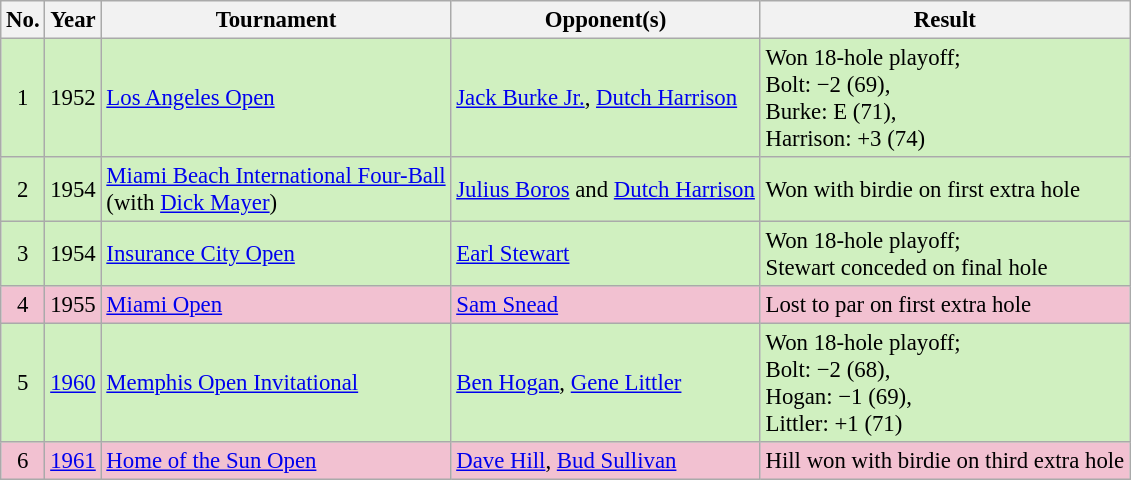<table class="wikitable" style="font-size:95%;">
<tr>
<th>No.</th>
<th>Year</th>
<th>Tournament</th>
<th>Opponent(s)</th>
<th>Result</th>
</tr>
<tr style="background:#D0F0C0;">
<td align=center>1</td>
<td>1952</td>
<td><a href='#'>Los Angeles Open</a></td>
<td> <a href='#'>Jack Burke Jr.</a>,  <a href='#'>Dutch Harrison</a></td>
<td>Won 18-hole playoff;<br>Bolt: −2 (69),<br>Burke: E (71),<br>Harrison: +3 (74)</td>
</tr>
<tr style="background:#D0F0C0;">
<td align=center>2</td>
<td>1954</td>
<td><a href='#'>Miami Beach International Four-Ball</a><br>(with  <a href='#'>Dick Mayer</a>)</td>
<td> <a href='#'>Julius Boros</a> and  <a href='#'>Dutch Harrison</a></td>
<td>Won with birdie on first extra hole</td>
</tr>
<tr style="background:#D0F0C0;">
<td align=center>3</td>
<td>1954</td>
<td><a href='#'>Insurance City Open</a></td>
<td> <a href='#'>Earl Stewart</a></td>
<td>Won 18-hole playoff;<br>Stewart conceded on final hole</td>
</tr>
<tr style="background:#F2C1D1;">
<td align=center>4</td>
<td>1955</td>
<td><a href='#'>Miami Open</a></td>
<td> <a href='#'>Sam Snead</a></td>
<td>Lost to par on first extra hole</td>
</tr>
<tr style="background:#D0F0C0;">
<td align=center>5</td>
<td><a href='#'>1960</a></td>
<td><a href='#'>Memphis Open Invitational</a></td>
<td> <a href='#'>Ben Hogan</a>,  <a href='#'>Gene Littler</a></td>
<td>Won 18-hole playoff;<br>Bolt: −2 (68),<br>Hogan: −1 (69),<br>Littler: +1 (71)</td>
</tr>
<tr style="background:#F2C1D1;">
<td align=center>6</td>
<td><a href='#'>1961</a></td>
<td><a href='#'>Home of the Sun Open</a></td>
<td> <a href='#'>Dave Hill</a>,  <a href='#'>Bud Sullivan</a></td>
<td>Hill won with birdie on third extra hole</td>
</tr>
</table>
